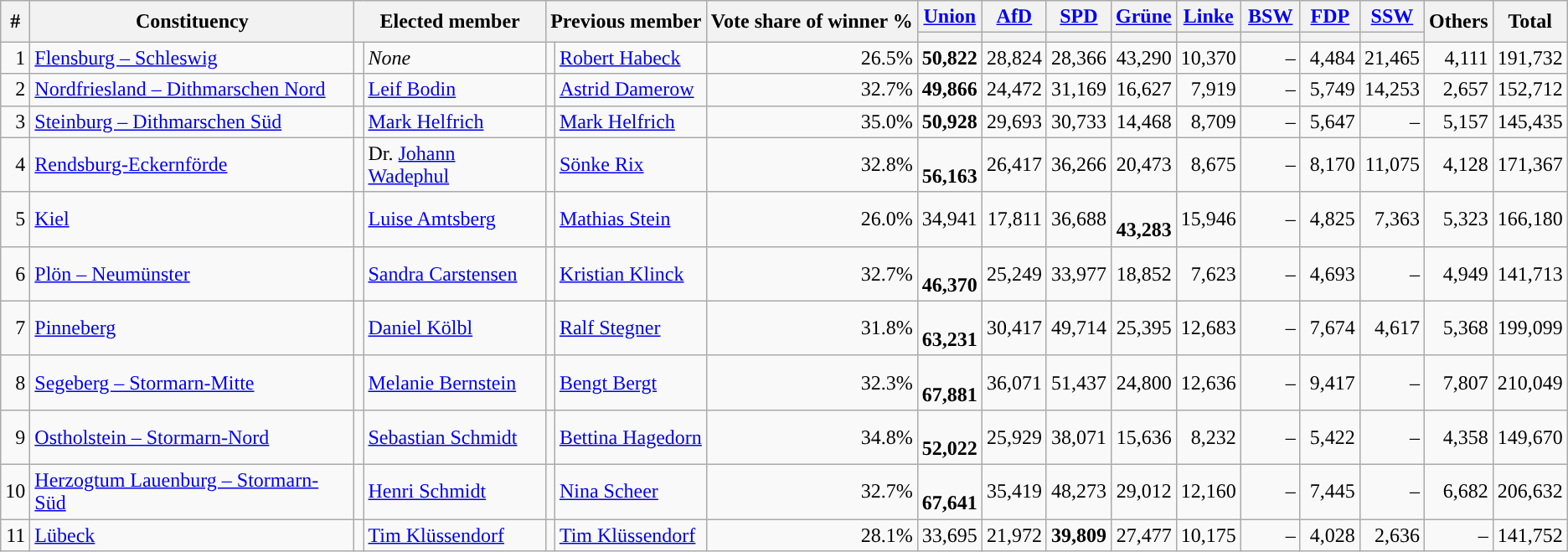<table class="wikitable sortable" style="text-align:right">
<tr>
<th rowspan="2">#</th>
<th rowspan="2">Constituency</th>
<th rowspan="2" colspan="2">Elected member</th>
<th rowspan="2" colspan="2">Previous member</th>
<th rowspan="2">Vote share of winner %</th>
<th class="wikitable sortable" style="width:40px;"><a href='#'>Union</a></th>
<th class="wikitable sortable" style="width:40px;"><a href='#'>AfD</a></th>
<th class="wikitable sortable" style="width:40px;"><a href='#'>SPD</a></th>
<th class="wikitable sortable" style="width:40px;"><a href='#'>Grüne</a></th>
<th class="wikitable sortable" style="width:40px;"><a href='#'>Linke</a></th>
<th class="wikitable sortable" style="width:40px;"><a href='#'>BSW</a></th>
<th class="wikitable sortable" style="width:40px;"><a href='#'>FDP</a></th>
<th class="wikitable sortable" style="width:40px;"><a href='#'>SSW</a></th>
<th class="wikitable sortable" style="width:40px;" rowspan="2">Others</th>
<th class="wikitable sortable" style="width:40px;" rowspan="2">Total</th>
</tr>
<tr>
<th class="wikitable sortable" style="background:"></th>
<th class="wikitable sortable" style="background:"></th>
<th class="wikitable sortable" style="background:"></th>
<th class="wikitable sortable" style="background:"></th>
<th class="wikitable sortable" style="background:"></th>
<th class="wikitable sortable" style="background:"></th>
<th class="wikitable sortable" style="background:"></th>
<th class="wikitable sortable" style="background:"></th>
</tr>
<tr>
<td>1</td>
<td align=left><a href='#'>Flensburg – Schleswig</a></td>
<td bgcolor=></td>
<td align=left><em>None</em></td>
<td bgcolor=></td>
<td align=left><a href='#'>Robert Habeck</a></td>
<td>26.5%</td>
<td><strong>50,822</strong></td>
<td>28,824</td>
<td>28,366</td>
<td>43,290</td>
<td>10,370</td>
<td>–</td>
<td>4,484</td>
<td>21,465</td>
<td>4,111</td>
<td>191,732</td>
</tr>
<tr>
<td>2</td>
<td align=left><a href='#'>Nordfriesland – Dithmarschen Nord</a></td>
<td bgcolor=></td>
<td align=left><a href='#'>Leif Bodin</a></td>
<td bgcolor=></td>
<td align=left><a href='#'>Astrid Damerow</a></td>
<td>32.7%</td>
<td><strong>49,866</strong></td>
<td>24,472</td>
<td>31,169</td>
<td>16,627</td>
<td>7,919</td>
<td>–</td>
<td>5,749</td>
<td>14,253</td>
<td>2,657</td>
<td>152,712</td>
</tr>
<tr>
<td>3</td>
<td align=left><a href='#'>Steinburg – Dithmarschen Süd</a></td>
<td bgcolor=></td>
<td align=left><a href='#'>Mark Helfrich</a></td>
<td bgcolor=></td>
<td align=left><a href='#'>Mark Helfrich</a></td>
<td>35.0%</td>
<td><strong>50,928</strong></td>
<td>29,693</td>
<td>30,733</td>
<td>14,468</td>
<td>8,709</td>
<td>–</td>
<td>5,647</td>
<td>–</td>
<td>5,157</td>
<td>145,435</td>
</tr>
<tr>
<td>4</td>
<td align=left><a href='#'>Rendsburg-Eckernförde</a></td>
<td bgcolor=></td>
<td align=left>Dr. <a href='#'>Johann Wadephul</a></td>
<td bgcolor=></td>
<td align=left><a href='#'>Sönke Rix</a></td>
<td>32.8%</td>
<td><br><strong>56,163</strong></td>
<td>26,417</td>
<td>36,266</td>
<td>20,473</td>
<td>8,675</td>
<td>–</td>
<td>8,170</td>
<td>11,075</td>
<td>4,128</td>
<td>171,367</td>
</tr>
<tr>
<td>5</td>
<td align=left><a href='#'>Kiel</a></td>
<td bgcolor=></td>
<td align=left><a href='#'>Luise Amtsberg</a></td>
<td bgcolor=></td>
<td align=left><a href='#'>Mathias Stein</a></td>
<td>26.0%</td>
<td>34,941</td>
<td>17,811</td>
<td>36,688</td>
<td><br><strong>43,283</strong></td>
<td>15,946</td>
<td>–</td>
<td>4,825</td>
<td>7,363</td>
<td>5,323</td>
<td>166,180</td>
</tr>
<tr>
<td>6</td>
<td align=left><a href='#'>Plön – Neumünster</a></td>
<td bgcolor=></td>
<td align=left><a href='#'>Sandra Carstensen</a></td>
<td bgcolor=></td>
<td align=left><a href='#'>Kristian Klinck</a></td>
<td>32.7%</td>
<td><br><strong>46,370</strong></td>
<td>25,249</td>
<td>33,977</td>
<td>18,852</td>
<td>7,623</td>
<td>–</td>
<td>4,693</td>
<td>–</td>
<td>4,949</td>
<td>141,713</td>
</tr>
<tr>
<td>7</td>
<td align=left><a href='#'>Pinneberg</a></td>
<td bgcolor=></td>
<td align=left><a href='#'>Daniel Kölbl</a></td>
<td bgcolor=></td>
<td align=left><a href='#'>Ralf Stegner</a></td>
<td>31.8%</td>
<td><br><strong>63,231</strong></td>
<td>30,417</td>
<td>49,714</td>
<td>25,395</td>
<td>12,683</td>
<td>–</td>
<td>7,674</td>
<td>4,617</td>
<td>5,368</td>
<td>199,099</td>
</tr>
<tr>
<td>8</td>
<td align=left><a href='#'>Segeberg – Stormarn-Mitte</a></td>
<td bgcolor=></td>
<td align=left><a href='#'>Melanie Bernstein</a></td>
<td bgcolor=></td>
<td align=left><a href='#'>Bengt Bergt</a></td>
<td>32.3%</td>
<td><br><strong>67,881</strong></td>
<td>36,071</td>
<td>51,437</td>
<td>24,800</td>
<td>12,636</td>
<td>–</td>
<td>9,417</td>
<td>–</td>
<td>7,807</td>
<td>210,049</td>
</tr>
<tr>
<td>9</td>
<td align=left><a href='#'>Ostholstein – Stormarn-Nord</a></td>
<td bgcolor=></td>
<td align=left><a href='#'>Sebastian Schmidt</a></td>
<td bgcolor=></td>
<td align=left><a href='#'>Bettina Hagedorn</a></td>
<td>34.8%</td>
<td><br><strong>52,022</strong></td>
<td>25,929</td>
<td>38,071</td>
<td>15,636</td>
<td>8,232</td>
<td>–</td>
<td>5,422</td>
<td>–</td>
<td>4,358</td>
<td>149,670</td>
</tr>
<tr>
<td>10</td>
<td align=left><a href='#'>Herzogtum Lauenburg – Stormarn-Süd</a></td>
<td bgcolor=></td>
<td align=left><a href='#'>Henri Schmidt</a></td>
<td bgcolor=></td>
<td align=left><a href='#'>Nina Scheer</a></td>
<td>32.7%</td>
<td><br><strong>67,641</strong></td>
<td>35,419</td>
<td>48,273</td>
<td>29,012</td>
<td>12,160</td>
<td>–</td>
<td>7,445</td>
<td>–</td>
<td>6,682</td>
<td>206,632</td>
</tr>
<tr>
<td>11</td>
<td align=left><a href='#'>Lübeck</a></td>
<td bgcolor=></td>
<td align=left><a href='#'>Tim Klüssendorf</a></td>
<td bgcolor=></td>
<td align=left><a href='#'>Tim Klüssendorf</a></td>
<td>28.1%</td>
<td>33,695</td>
<td>21,972</td>
<td><strong>39,809</strong></td>
<td>27,477</td>
<td>10,175</td>
<td>–</td>
<td>4,028</td>
<td>2,636</td>
<td>–</td>
<td>141,752</td>
</tr>
</table>
